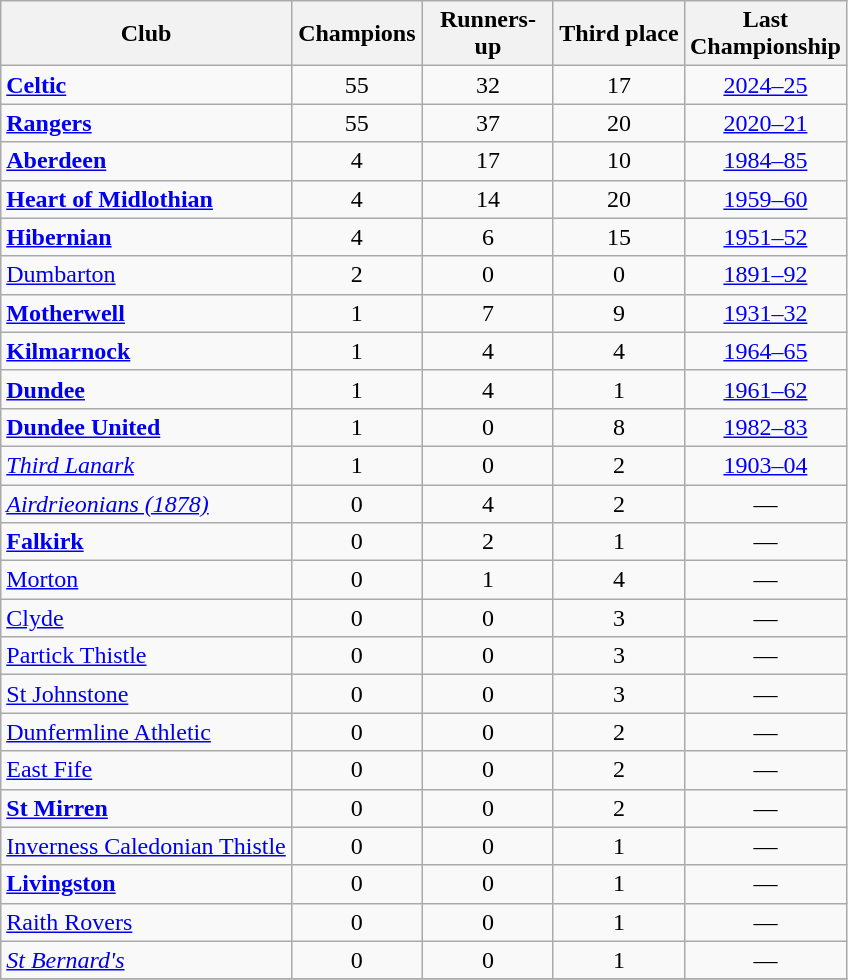<table class="wikitable sortable" style="text-align:center">
<tr>
<th>Club</th>
<th width=80>Champions</th>
<th width=80>Runners-up</th>
<th width=80>Third place</th>
<th width=80>Last Championship</th>
</tr>
<tr>
<td style="text-align:left"><strong><a href='#'>Celtic</a></strong></td>
<td>55</td>
<td>32</td>
<td>17</td>
<td><a href='#'>2024–25</a></td>
</tr>
<tr>
<td style="text-align:left"><strong><a href='#'>Rangers</a></strong></td>
<td>55</td>
<td>37</td>
<td>20</td>
<td><a href='#'>2020–21</a></td>
</tr>
<tr>
<td style="text-align:left"><strong><a href='#'>Aberdeen</a></strong></td>
<td>4</td>
<td>17</td>
<td>10</td>
<td><a href='#'>1984–85</a></td>
</tr>
<tr>
<td style="text-align:left"><strong><a href='#'>Heart of Midlothian</a></strong></td>
<td>4</td>
<td>14</td>
<td>20</td>
<td><a href='#'>1959–60</a></td>
</tr>
<tr>
<td style="text-align:left"><strong><a href='#'>Hibernian</a></strong></td>
<td>4</td>
<td>6</td>
<td>15</td>
<td><a href='#'>1951–52</a></td>
</tr>
<tr>
<td style="text-align:left"><a href='#'>Dumbarton</a></td>
<td>2</td>
<td>0</td>
<td>0</td>
<td><a href='#'>1891–92</a></td>
</tr>
<tr>
<td style="text-align:left"><strong><a href='#'>Motherwell</a></strong></td>
<td>1</td>
<td>7</td>
<td>9</td>
<td><a href='#'>1931–32</a></td>
</tr>
<tr>
<td style="text-align:left"><strong><a href='#'>Kilmarnock</a></strong></td>
<td>1</td>
<td>4</td>
<td>4</td>
<td><a href='#'>1964–65</a></td>
</tr>
<tr>
<td style="text-align:left"><strong><a href='#'>Dundee</a></strong></td>
<td>1</td>
<td>4</td>
<td>1</td>
<td><a href='#'>1961–62</a></td>
</tr>
<tr>
<td style="text-align:left"><strong><a href='#'>Dundee United</a></strong></td>
<td>1</td>
<td>0</td>
<td>8</td>
<td><a href='#'>1982–83</a></td>
</tr>
<tr>
<td style="text-align:left"><em><a href='#'>Third Lanark</a></em></td>
<td>1</td>
<td>0</td>
<td>2</td>
<td><a href='#'>1903–04</a></td>
</tr>
<tr>
<td style="text-align:left"><em><a href='#'>Airdrieonians (1878)</a></em></td>
<td>0</td>
<td>4</td>
<td>2</td>
<td>—</td>
</tr>
<tr>
<td style="text-align:left"><strong><a href='#'>Falkirk</a></strong></td>
<td>0</td>
<td>2</td>
<td>1</td>
<td>—</td>
</tr>
<tr>
<td style="text-align:left"><a href='#'>Morton</a></td>
<td>0</td>
<td>1</td>
<td>4</td>
<td>—</td>
</tr>
<tr>
<td style="text-align:left"><a href='#'>Clyde</a></td>
<td>0</td>
<td>0</td>
<td>3</td>
<td>—</td>
</tr>
<tr>
<td style="text-align:left"><a href='#'>Partick Thistle</a></td>
<td>0</td>
<td>0</td>
<td>3</td>
<td>—</td>
</tr>
<tr>
<td style="text-align:left"><a href='#'>St Johnstone</a></td>
<td>0</td>
<td>0</td>
<td>3</td>
<td>—</td>
</tr>
<tr>
<td style="text-align:left"><a href='#'>Dunfermline Athletic</a></td>
<td>0</td>
<td>0</td>
<td>2</td>
<td>—</td>
</tr>
<tr>
<td style="text-align:left"><a href='#'>East Fife</a></td>
<td>0</td>
<td>0</td>
<td>2</td>
<td>—</td>
</tr>
<tr>
<td style="text-align:left"><strong><a href='#'>St Mirren</a></strong></td>
<td>0</td>
<td>0</td>
<td>2</td>
<td>—</td>
</tr>
<tr>
<td style="text-align:left"><a href='#'>Inverness Caledonian Thistle</a></td>
<td>0</td>
<td>0</td>
<td>1</td>
<td>—</td>
</tr>
<tr>
<td style="text-align:left"><strong><a href='#'>Livingston</a></strong></td>
<td>0</td>
<td>0</td>
<td>1</td>
<td>—</td>
</tr>
<tr>
<td style="text-align:left"><a href='#'>Raith Rovers</a></td>
<td>0</td>
<td>0</td>
<td>1</td>
<td>—</td>
</tr>
<tr>
<td style="text-align:left"><em><a href='#'>St Bernard's</a></em></td>
<td>0</td>
<td>0</td>
<td>1</td>
<td>—</td>
</tr>
<tr>
</tr>
</table>
